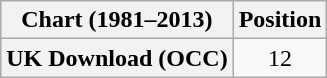<table class="wikitable plainrowheaders">
<tr>
<th scope="col">Chart (1981–2013)</th>
<th scope="col">Position</th>
</tr>
<tr>
<th scope="row">UK Download (OCC)</th>
<td style="text-align:center;">12</td>
</tr>
</table>
